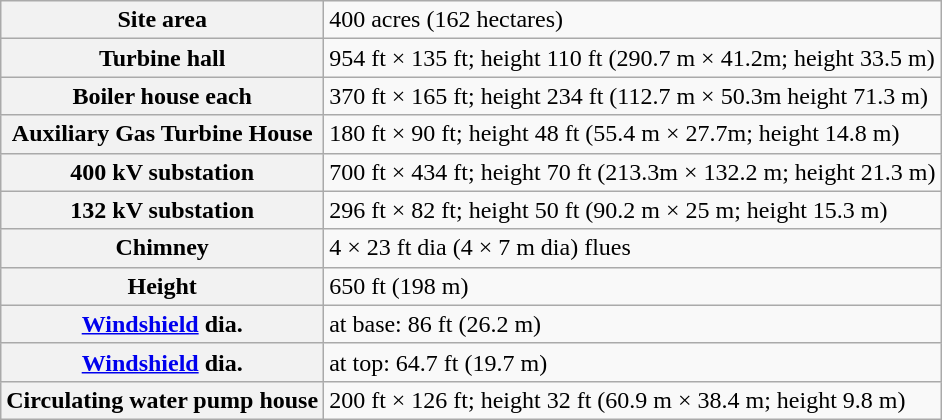<table class="wikitable plainrowheaders">
<tr>
<th scope=row>Site area</th>
<td>400 acres   (162 hectares)</td>
</tr>
<tr>
<th scope=row>Turbine hall</th>
<td>954 ft × 135 ft; height 110 ft (290.7 m × 41.2m; height 33.5 m)</td>
</tr>
<tr>
<th scope=row>Boiler house each</th>
<td>370 ft × 165 ft; height 234 ft (112.7 m × 50.3m height 71.3 m)</td>
</tr>
<tr>
<th scope=row>Auxiliary Gas Turbine House</th>
<td>180 ft × 90 ft; height 48 ft (55.4 m × 27.7m; height 14.8 m)</td>
</tr>
<tr>
<th scope=row>400 kV substation</th>
<td>700 ft × 434 ft; height 70 ft (213.3m × 132.2 m; height 21.3 m)</td>
</tr>
<tr>
<th scope=row>132 kV substation</th>
<td>296 ft × 82 ft; height 50 ft (90.2 m × 25 m; height 15.3 m)</td>
</tr>
<tr>
<th scope=row>Chimney</th>
<td>4 × 23 ft dia  (4 × 7 m dia) flues</td>
</tr>
<tr>
<th scope=row>Height</th>
<td>650 ft  (198 m)</td>
</tr>
<tr>
<th scope=row><a href='#'>Windshield</a> dia.</th>
<td>at base: 86 ft    (26.2 m)</td>
</tr>
<tr>
<th scope=row><a href='#'>Windshield</a> dia.</th>
<td>at top: 64.7 ft (19.7 m)</td>
</tr>
<tr>
<th scope=row>Circulating water pump house</th>
<td>200 ft × 126 ft; height 32 ft   (60.9 m × 38.4 m; height 9.8 m)</td>
</tr>
</table>
